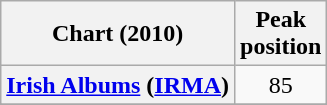<table class="wikitable sortable plainrowheaders" style="text-align:center">
<tr>
<th scope="col">Chart (2010)</th>
<th scope="col">Peak<br>position</th>
</tr>
<tr>
<th scope="row"><a href='#'>Irish Albums</a> (<a href='#'>IRMA</a>)</th>
<td>85</td>
</tr>
<tr>
</tr>
<tr>
</tr>
<tr>
</tr>
</table>
